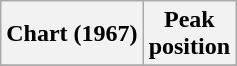<table class="wikitable plainrowheaders sortable">
<tr>
<th>Chart (1967)</th>
<th>Peak<br>position</th>
</tr>
<tr>
</tr>
</table>
